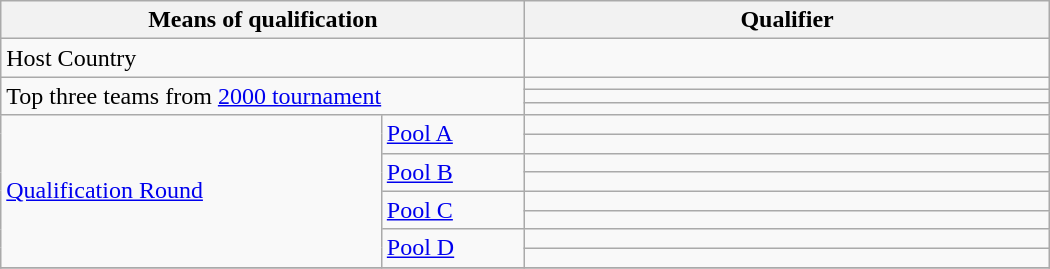<table class="wikitable" width=700>
<tr>
<th colspan=2 width=30%>Means of qualification</th>
<th width=30%>Qualifier</th>
</tr>
<tr>
<td colspan=2 rowspan=1>Host Country</td>
<td></td>
</tr>
<tr>
<td colspan=2 rowspan=3>Top three teams from <a href='#'>2000 tournament</a></td>
<td></td>
</tr>
<tr>
<td></td>
</tr>
<tr>
<td></td>
</tr>
<tr>
<td rowspan=8><a href='#'>Qualification Round</a></td>
<td rowspan=2><a href='#'>Pool A</a></td>
<td></td>
</tr>
<tr>
<td></td>
</tr>
<tr>
<td rowspan=2><a href='#'>Pool B</a></td>
<td></td>
</tr>
<tr>
<td></td>
</tr>
<tr>
<td rowspan=2><a href='#'>Pool C</a></td>
<td></td>
</tr>
<tr>
<td></td>
</tr>
<tr>
<td rowspan=2><a href='#'>Pool D</a></td>
<td></td>
</tr>
<tr>
<td></td>
</tr>
<tr>
</tr>
</table>
